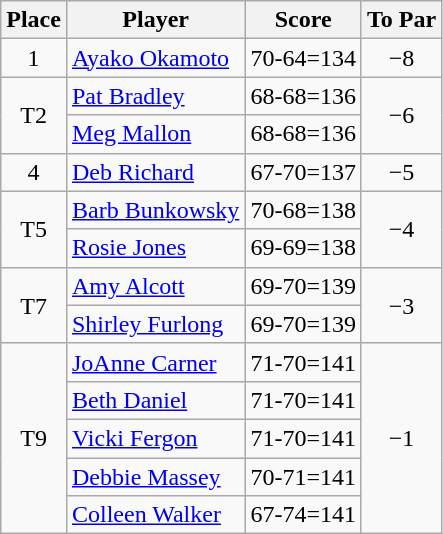<table class="wikitable">
<tr>
<th>Place</th>
<th>Player</th>
<th>Score</th>
<th>To Par</th>
</tr>
<tr>
<td align=center>1</td>
<td> <a href='#'>Ayako Okamoto</a></td>
<td>70-64=134</td>
<td align=center>−8</td>
</tr>
<tr>
<td align=center rowspan=2>T2</td>
<td> <a href='#'>Pat Bradley</a></td>
<td>68-68=136</td>
<td align=center rowspan=2>−6</td>
</tr>
<tr>
<td> <a href='#'>Meg Mallon</a></td>
<td>68-68=136</td>
</tr>
<tr>
<td align=center>4</td>
<td> <a href='#'>Deb Richard</a></td>
<td>67-70=137</td>
<td align=center>−5</td>
</tr>
<tr>
<td align=center rowspan=2>T5</td>
<td> <a href='#'>Barb Bunkowsky</a></td>
<td>70-68=138</td>
<td align=center rowspan=2>−4</td>
</tr>
<tr>
<td> <a href='#'>Rosie Jones</a></td>
<td>69-69=138</td>
</tr>
<tr>
<td align=center rowspan=2>T7</td>
<td> <a href='#'>Amy Alcott</a></td>
<td>69-70=139</td>
<td align=center rowspan=2>−3</td>
</tr>
<tr>
<td> <a href='#'>Shirley Furlong</a></td>
<td>69-70=139</td>
</tr>
<tr>
<td align=center rowspan=5>T9</td>
<td> <a href='#'>JoAnne Carner</a></td>
<td>71-70=141</td>
<td align=center rowspan=5>−1</td>
</tr>
<tr>
<td> <a href='#'>Beth Daniel</a></td>
<td>71-70=141</td>
</tr>
<tr>
<td> <a href='#'>Vicki Fergon</a></td>
<td>71-70=141</td>
</tr>
<tr>
<td> <a href='#'>Debbie Massey</a></td>
<td>70-71=141</td>
</tr>
<tr>
<td> <a href='#'>Colleen Walker</a></td>
<td>67-74=141</td>
</tr>
</table>
